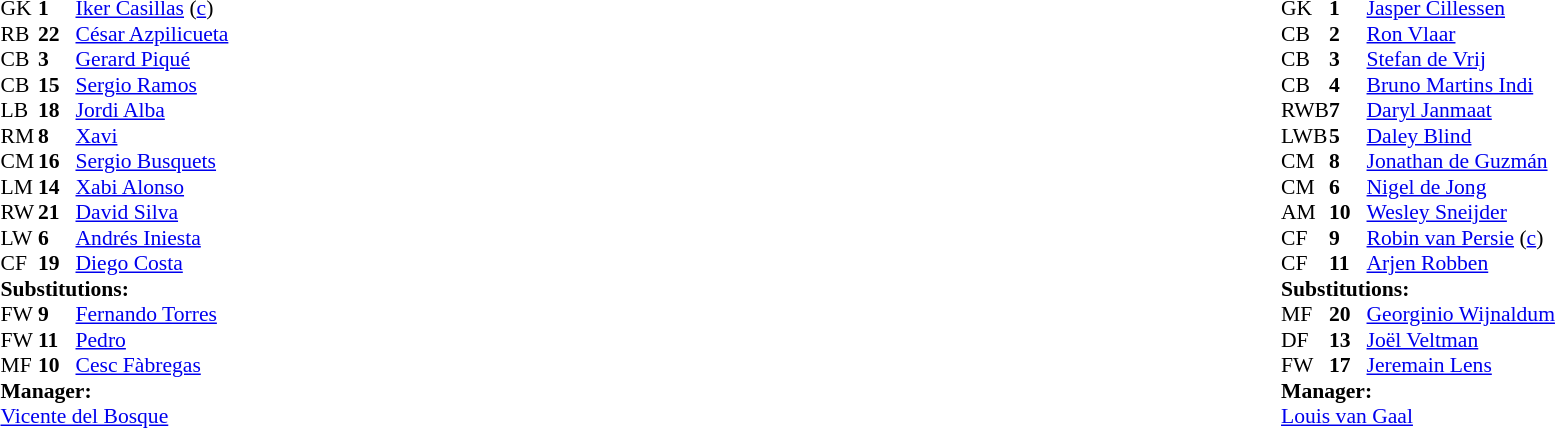<table width="100%">
<tr>
<td valign="top" width="40%"><br><table style="font-size: 90%" cellspacing="0" cellpadding="0">
<tr>
<th width=25></th>
<th width=25></th>
</tr>
<tr>
<td>GK</td>
<td><strong>1</strong></td>
<td><a href='#'>Iker Casillas</a> (<a href='#'>c</a>)</td>
<td></td>
</tr>
<tr>
<td>RB</td>
<td><strong>22</strong></td>
<td><a href='#'>César Azpilicueta</a></td>
</tr>
<tr>
<td>CB</td>
<td><strong>3</strong></td>
<td><a href='#'>Gerard Piqué</a></td>
</tr>
<tr>
<td>CB</td>
<td><strong>15</strong></td>
<td><a href='#'>Sergio Ramos</a></td>
</tr>
<tr>
<td>LB</td>
<td><strong>18</strong></td>
<td><a href='#'>Jordi Alba</a></td>
</tr>
<tr>
<td>RM</td>
<td><strong>8</strong></td>
<td><a href='#'>Xavi</a></td>
</tr>
<tr>
<td>CM</td>
<td><strong>16</strong></td>
<td><a href='#'>Sergio Busquets</a></td>
</tr>
<tr>
<td>LM</td>
<td><strong>14</strong></td>
<td><a href='#'>Xabi Alonso</a></td>
<td></td>
<td></td>
</tr>
<tr>
<td>RW</td>
<td><strong>21</strong></td>
<td><a href='#'>David Silva</a></td>
<td></td>
<td></td>
</tr>
<tr>
<td>LW</td>
<td><strong>6</strong></td>
<td><a href='#'>Andrés Iniesta</a></td>
</tr>
<tr>
<td>CF</td>
<td><strong>19</strong></td>
<td><a href='#'>Diego Costa</a></td>
<td></td>
<td></td>
</tr>
<tr>
<td colspan=3><strong>Substitutions:</strong></td>
</tr>
<tr>
<td>FW</td>
<td><strong>9</strong></td>
<td><a href='#'>Fernando Torres</a></td>
<td></td>
<td></td>
</tr>
<tr>
<td>FW</td>
<td><strong>11</strong></td>
<td><a href='#'>Pedro</a></td>
<td></td>
<td></td>
</tr>
<tr>
<td>MF</td>
<td><strong>10</strong></td>
<td><a href='#'>Cesc Fàbregas</a></td>
<td></td>
<td></td>
</tr>
<tr>
<td colspan=3><strong>Manager:</strong></td>
</tr>
<tr>
<td colspan=3><a href='#'>Vicente del Bosque</a></td>
</tr>
</table>
</td>
<td valign="top"></td>
<td valign="top" width="50%"><br><table cellspacing="0" cellpadding="0" style="font-size:90%; margin:auto">
<tr>
<th width=25></th>
<th width=25></th>
</tr>
<tr>
<td>GK</td>
<td><strong>1</strong></td>
<td><a href='#'>Jasper Cillessen</a></td>
</tr>
<tr>
<td>CB</td>
<td><strong>2</strong></td>
<td><a href='#'>Ron Vlaar</a></td>
</tr>
<tr>
<td>CB</td>
<td><strong>3</strong></td>
<td><a href='#'>Stefan de Vrij</a></td>
<td></td>
<td></td>
</tr>
<tr>
<td>CB</td>
<td><strong>4</strong></td>
<td><a href='#'>Bruno Martins Indi</a></td>
</tr>
<tr>
<td>RWB</td>
<td><strong>7</strong></td>
<td><a href='#'>Daryl Janmaat</a></td>
</tr>
<tr>
<td>LWB</td>
<td><strong>5</strong></td>
<td><a href='#'>Daley Blind</a></td>
</tr>
<tr>
<td>CM</td>
<td><strong>8</strong></td>
<td><a href='#'>Jonathan de Guzmán</a></td>
<td></td>
<td></td>
</tr>
<tr>
<td>CM</td>
<td><strong>6</strong></td>
<td><a href='#'>Nigel de Jong</a></td>
</tr>
<tr>
<td>AM</td>
<td><strong>10</strong></td>
<td><a href='#'>Wesley Sneijder</a></td>
</tr>
<tr>
<td>CF</td>
<td><strong>9</strong></td>
<td><a href='#'>Robin van Persie</a> (<a href='#'>c</a>)</td>
<td></td>
<td></td>
</tr>
<tr>
<td>CF</td>
<td><strong>11</strong></td>
<td><a href='#'>Arjen Robben</a></td>
</tr>
<tr>
<td colspan=3><strong>Substitutions:</strong></td>
</tr>
<tr>
<td>MF</td>
<td><strong>20</strong></td>
<td><a href='#'>Georginio Wijnaldum</a></td>
<td></td>
<td></td>
</tr>
<tr>
<td>DF</td>
<td><strong>13</strong></td>
<td><a href='#'>Joël Veltman</a></td>
<td></td>
<td></td>
</tr>
<tr>
<td>FW</td>
<td><strong>17</strong></td>
<td><a href='#'>Jeremain Lens</a></td>
<td></td>
<td></td>
</tr>
<tr>
<td colspan=3><strong>Manager:</strong></td>
</tr>
<tr>
<td colspan=3><a href='#'>Louis van Gaal</a></td>
</tr>
</table>
</td>
</tr>
</table>
